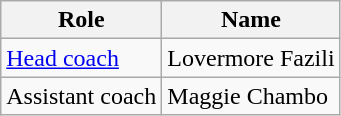<table class="wikitable">
<tr>
<th>Role</th>
<th>Name</th>
</tr>
<tr>
<td><a href='#'>Head coach</a></td>
<td> Lovermore Fazili</td>
</tr>
<tr>
<td>Assistant coach</td>
<td> Maggie Chambo<br></td>
</tr>
</table>
